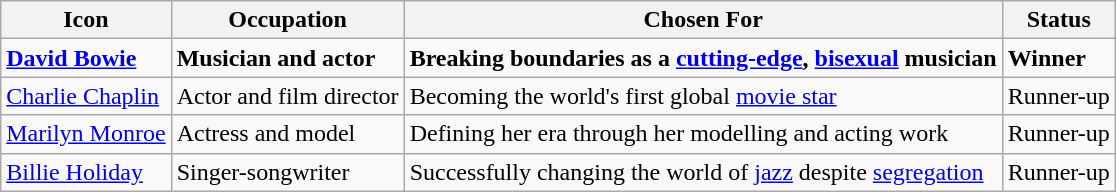<table class="wikitable">
<tr>
<th>Icon</th>
<th>Occupation</th>
<th>Chosen For</th>
<th>Status</th>
</tr>
<tr>
<td><strong><a href='#'>David Bowie</a></strong></td>
<td><strong>Musician and actor</strong></td>
<td><strong>Breaking boundaries as a <a href='#'>cutting-edge</a>, <a href='#'>bisexual</a> musician</strong></td>
<td><strong>Winner</strong></td>
</tr>
<tr>
<td><a href='#'>Charlie Chaplin</a></td>
<td>Actor and film director</td>
<td>Becoming the world's first global <a href='#'>movie star</a></td>
<td>Runner-up</td>
</tr>
<tr>
<td><a href='#'>Marilyn Monroe</a></td>
<td>Actress and model</td>
<td>Defining her era through her modelling and acting work</td>
<td>Runner-up</td>
</tr>
<tr>
<td><a href='#'>Billie Holiday</a></td>
<td>Singer-songwriter</td>
<td>Successfully changing the world of <a href='#'>jazz</a> despite <a href='#'>segregation</a></td>
<td>Runner-up</td>
</tr>
</table>
